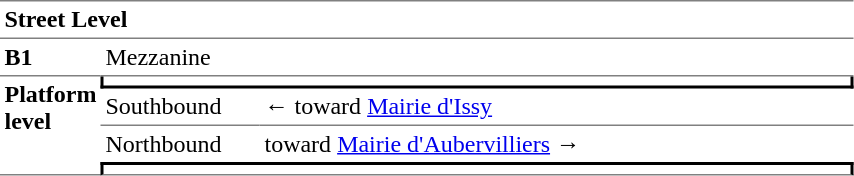<table cellspacing="0" cellpadding="3" border="0">
<tr>
<td colspan="3" data-darkreader-inline-border-top="" data-darkreader-inline-border-bottom="" style="border-bottom:solid 1px gray;border-top:solid 1px gray;" width="50" valign="top"><strong>Street Level</strong></td>
</tr>
<tr>
<td data-darkreader-inline-border-bottom="" style="border-bottom:solid 1px gray;" width="50" valign="top"><strong>B1</strong></td>
<td colspan="2" data-darkreader-inline-border-bottom="" style="border-bottom:solid 1px gray;" width="100" valign="top">Mezzanine</td>
</tr>
<tr>
<td rowspan="4" data-darkreader-inline-border-bottom="" style="border-bottom:solid 1px gray;" width="50" valign="top"><strong>Platform level</strong></td>
<td colspan="2" data-darkreader-inline-border-right="" data-darkreader-inline-border-left="" data-darkreader-inline-border-bottom="" style="border-right:solid 2px black;border-left:solid 2px black;border-bottom:solid 2px black;text-align:center;"></td>
</tr>
<tr>
<td data-darkreader-inline-border-bottom="" style="border-bottom:solid 1px gray;" width="100">Southbound</td>
<td data-darkreader-inline-border-bottom="" style="border-bottom:solid 1px gray;" width="390">←   toward <a href='#'>Mairie d'Issy</a> </td>
</tr>
<tr>
<td>Northbound</td>
<td>   toward <a href='#'>Mairie d'Aubervilliers</a>  →</td>
</tr>
<tr>
<td colspan="2" data-darkreader-inline-border-top="" data-darkreader-inline-border-right="" data-darkreader-inline-border-left="" data-darkreader-inline-border-bottom="" style="border-top:solid 2px black;border-right:solid 2px black;border-left:solid 2px black;border-bottom:solid 1px gray;text-align:center;"></td>
</tr>
</table>
